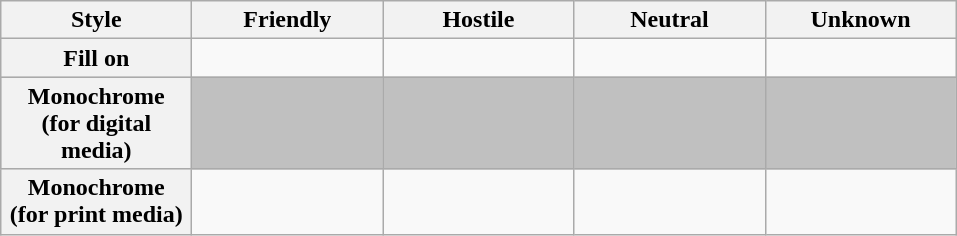<table class="wikitable" style="text-align: center">
<tr>
<th style="width: 90pt;">Style</th>
<th style="width: 90pt;">Friendly</th>
<th style="width: 90pt;">Hostile</th>
<th style="width: 90pt;">Neutral</th>
<th style="width: 90pt;">Unknown</th>
</tr>
<tr>
<th>Fill on</th>
<td></td>
<td></td>
<td></td>
<td></td>
</tr>
<tr style="background-color:silver;">
<th>Monochrome (for digital media)</th>
<td></td>
<td></td>
<td></td>
<td></td>
</tr>
<tr>
<th>Monochrome (for print media)</th>
<td></td>
<td></td>
<td></td>
<td></td>
</tr>
</table>
